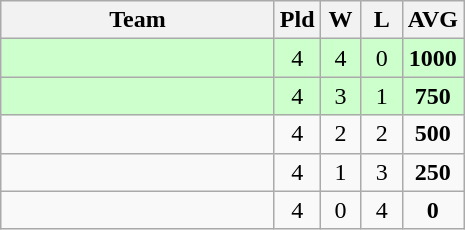<table class="wikitable" style="text-align:center;">
<tr>
<th width=175>Team</th>
<th width=20 abbr="Played">Pld</th>
<th width=20 abbr="Won">W</th>
<th width=20 abbr="Lost">L</th>
<th width=30 abbr="Average">AVG</th>
</tr>
<tr style="background:#ccffcc">
<td align=left></td>
<td>4</td>
<td>4</td>
<td>0</td>
<td><strong>1000</strong></td>
</tr>
<tr style="background:#ccffcc">
<td align=left></td>
<td>4</td>
<td>3</td>
<td>1</td>
<td><strong>750</strong></td>
</tr>
<tr>
<td align=left></td>
<td>4</td>
<td>2</td>
<td>2</td>
<td><strong>500</strong></td>
</tr>
<tr>
<td align=left></td>
<td>4</td>
<td>1</td>
<td>3</td>
<td><strong>250</strong></td>
</tr>
<tr>
<td align=left></td>
<td>4</td>
<td>0</td>
<td>4</td>
<td><strong>0</strong></td>
</tr>
</table>
